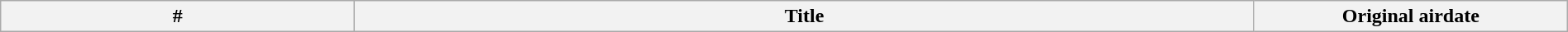<table class="wikitable plainrowheaders"  style="width:100%; background:#fff;">
<tr>
<th>#</th>
<th>Title</th>
<th style="width:20%;">Original airdate<br>

</th>
</tr>
</table>
